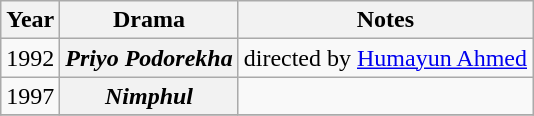<table class="wikitable sortable">
<tr>
<th>Year</th>
<th>Drama</th>
<th>Notes</th>
</tr>
<tr>
<td>1992</td>
<th><em>Priyo Podorekha</em></th>
<td>directed by <a href='#'>Humayun Ahmed</a></td>
</tr>
<tr>
<td>1997</td>
<th><em>Nimphul</em></th>
<td></td>
</tr>
<tr>
</tr>
</table>
